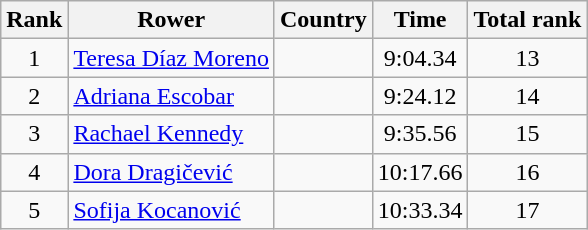<table class="wikitable" style="text-align:center">
<tr>
<th>Rank</th>
<th>Rower</th>
<th>Country</th>
<th>Time</th>
<th>Total rank</th>
</tr>
<tr>
<td>1</td>
<td align="left"><a href='#'>Teresa Díaz Moreno</a></td>
<td align="left"></td>
<td>9:04.34</td>
<td>13</td>
</tr>
<tr>
<td>2</td>
<td align="left"><a href='#'>Adriana Escobar</a></td>
<td align="left"></td>
<td>9:24.12</td>
<td>14</td>
</tr>
<tr>
<td>3</td>
<td align="left"><a href='#'>Rachael Kennedy</a></td>
<td align="left"></td>
<td>9:35.56</td>
<td>15</td>
</tr>
<tr>
<td>4</td>
<td align="left"><a href='#'>Dora Dragičević</a></td>
<td align="left"></td>
<td>10:17.66</td>
<td>16</td>
</tr>
<tr>
<td>5</td>
<td align="left"><a href='#'>Sofija Kocanović</a></td>
<td align="left"></td>
<td>10:33.34</td>
<td>17</td>
</tr>
</table>
